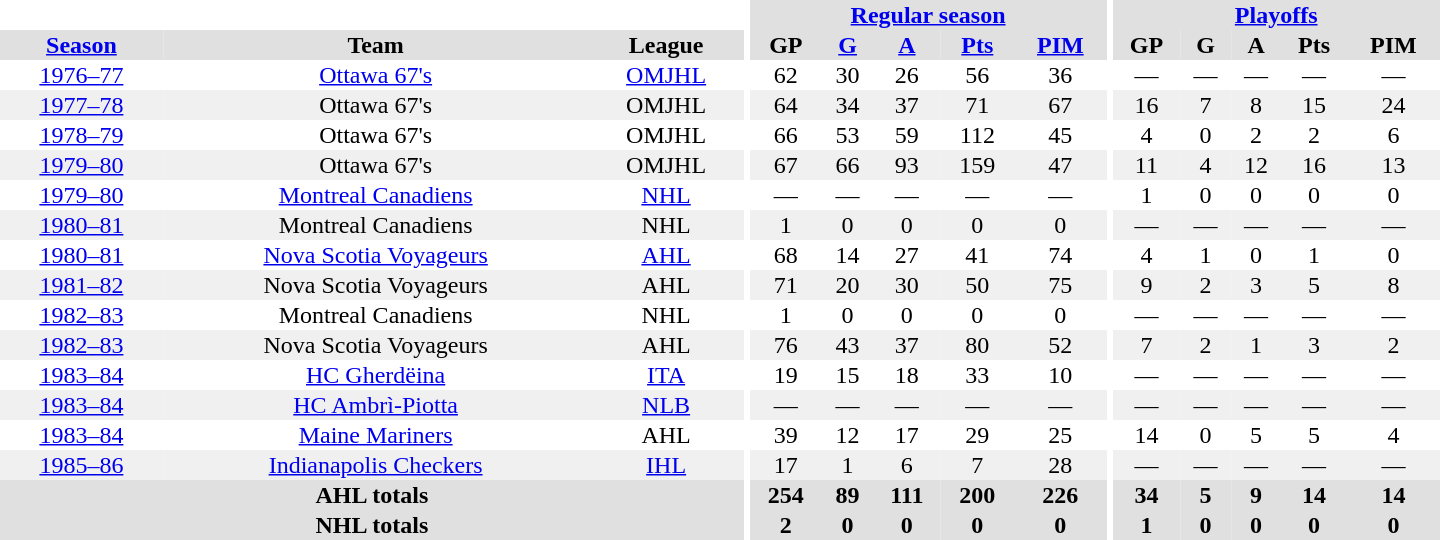<table border="0" cellpadding="1" cellspacing="0" style="text-align:center; width:60em">
<tr bgcolor="#e0e0e0">
<th colspan="3" bgcolor="#ffffff"></th>
<th rowspan="100" bgcolor="#ffffff"></th>
<th colspan="5"><a href='#'>Regular season</a></th>
<th rowspan="100" bgcolor="#ffffff"></th>
<th colspan="5"><a href='#'>Playoffs</a></th>
</tr>
<tr bgcolor="#e0e0e0">
<th><a href='#'>Season</a></th>
<th>Team</th>
<th>League</th>
<th>GP</th>
<th><a href='#'>G</a></th>
<th><a href='#'>A</a></th>
<th><a href='#'>Pts</a></th>
<th><a href='#'>PIM</a></th>
<th>GP</th>
<th>G</th>
<th>A</th>
<th>Pts</th>
<th>PIM</th>
</tr>
<tr>
<td><a href='#'>1976–77</a></td>
<td><a href='#'>Ottawa 67's</a></td>
<td><a href='#'>OMJHL</a></td>
<td>62</td>
<td>30</td>
<td>26</td>
<td>56</td>
<td>36</td>
<td>—</td>
<td>—</td>
<td>—</td>
<td>—</td>
<td>—</td>
</tr>
<tr bgcolor="#f0f0f0">
<td><a href='#'>1977–78</a></td>
<td>Ottawa 67's</td>
<td>OMJHL</td>
<td>64</td>
<td>34</td>
<td>37</td>
<td>71</td>
<td>67</td>
<td>16</td>
<td>7</td>
<td>8</td>
<td>15</td>
<td>24</td>
</tr>
<tr>
<td><a href='#'>1978–79</a></td>
<td>Ottawa 67's</td>
<td>OMJHL</td>
<td>66</td>
<td>53</td>
<td>59</td>
<td>112</td>
<td>45</td>
<td>4</td>
<td>0</td>
<td>2</td>
<td>2</td>
<td>6</td>
</tr>
<tr bgcolor="#f0f0f0">
<td><a href='#'>1979–80</a></td>
<td>Ottawa 67's</td>
<td>OMJHL</td>
<td>67</td>
<td>66</td>
<td>93</td>
<td>159</td>
<td>47</td>
<td>11</td>
<td>4</td>
<td>12</td>
<td>16</td>
<td>13</td>
</tr>
<tr>
<td><a href='#'>1979–80</a></td>
<td><a href='#'>Montreal Canadiens</a></td>
<td><a href='#'>NHL</a></td>
<td>—</td>
<td>—</td>
<td>—</td>
<td>—</td>
<td>—</td>
<td>1</td>
<td>0</td>
<td>0</td>
<td>0</td>
<td>0</td>
</tr>
<tr bgcolor="#f0f0f0">
<td><a href='#'>1980–81</a></td>
<td>Montreal Canadiens</td>
<td>NHL</td>
<td>1</td>
<td>0</td>
<td>0</td>
<td>0</td>
<td>0</td>
<td>—</td>
<td>—</td>
<td>—</td>
<td>—</td>
<td>—</td>
</tr>
<tr>
<td><a href='#'>1980–81</a></td>
<td><a href='#'>Nova Scotia Voyageurs</a></td>
<td><a href='#'>AHL</a></td>
<td>68</td>
<td>14</td>
<td>27</td>
<td>41</td>
<td>74</td>
<td>4</td>
<td>1</td>
<td>0</td>
<td>1</td>
<td>0</td>
</tr>
<tr bgcolor="#f0f0f0">
<td><a href='#'>1981–82</a></td>
<td>Nova Scotia Voyageurs</td>
<td>AHL</td>
<td>71</td>
<td>20</td>
<td>30</td>
<td>50</td>
<td>75</td>
<td>9</td>
<td>2</td>
<td>3</td>
<td>5</td>
<td>8</td>
</tr>
<tr>
<td><a href='#'>1982–83</a></td>
<td>Montreal Canadiens</td>
<td>NHL</td>
<td>1</td>
<td>0</td>
<td>0</td>
<td>0</td>
<td>0</td>
<td>—</td>
<td>—</td>
<td>—</td>
<td>—</td>
<td>—</td>
</tr>
<tr bgcolor="#f0f0f0">
<td><a href='#'>1982–83</a></td>
<td>Nova Scotia Voyageurs</td>
<td>AHL</td>
<td>76</td>
<td>43</td>
<td>37</td>
<td>80</td>
<td>52</td>
<td>7</td>
<td>2</td>
<td>1</td>
<td>3</td>
<td>2</td>
</tr>
<tr>
<td><a href='#'>1983–84</a></td>
<td><a href='#'>HC Gherdëina</a></td>
<td><a href='#'>ITA</a></td>
<td>19</td>
<td>15</td>
<td>18</td>
<td>33</td>
<td>10</td>
<td>—</td>
<td>—</td>
<td>—</td>
<td>—</td>
<td>—</td>
</tr>
<tr bgcolor="#f0f0f0">
<td><a href='#'>1983–84</a></td>
<td><a href='#'>HC Ambrì-Piotta</a></td>
<td><a href='#'>NLB</a></td>
<td>—</td>
<td>—</td>
<td>—</td>
<td>—</td>
<td>—</td>
<td>—</td>
<td>—</td>
<td>—</td>
<td>—</td>
<td>—</td>
</tr>
<tr>
<td><a href='#'>1983–84</a></td>
<td><a href='#'>Maine Mariners</a></td>
<td>AHL</td>
<td>39</td>
<td>12</td>
<td>17</td>
<td>29</td>
<td>25</td>
<td>14</td>
<td>0</td>
<td>5</td>
<td>5</td>
<td>4</td>
</tr>
<tr bgcolor="#f0f0f0">
<td><a href='#'>1985–86</a></td>
<td><a href='#'>Indianapolis Checkers</a></td>
<td><a href='#'>IHL</a></td>
<td>17</td>
<td>1</td>
<td>6</td>
<td>7</td>
<td>28</td>
<td>—</td>
<td>—</td>
<td>—</td>
<td>—</td>
<td>—</td>
</tr>
<tr bgcolor="#e0e0e0">
<th colspan="3">AHL totals</th>
<th>254</th>
<th>89</th>
<th>111</th>
<th>200</th>
<th>226</th>
<th>34</th>
<th>5</th>
<th>9</th>
<th>14</th>
<th>14</th>
</tr>
<tr bgcolor="#e0e0e0">
<th colspan="3">NHL totals</th>
<th>2</th>
<th>0</th>
<th>0</th>
<th>0</th>
<th>0</th>
<th>1</th>
<th>0</th>
<th>0</th>
<th>0</th>
<th>0</th>
</tr>
</table>
